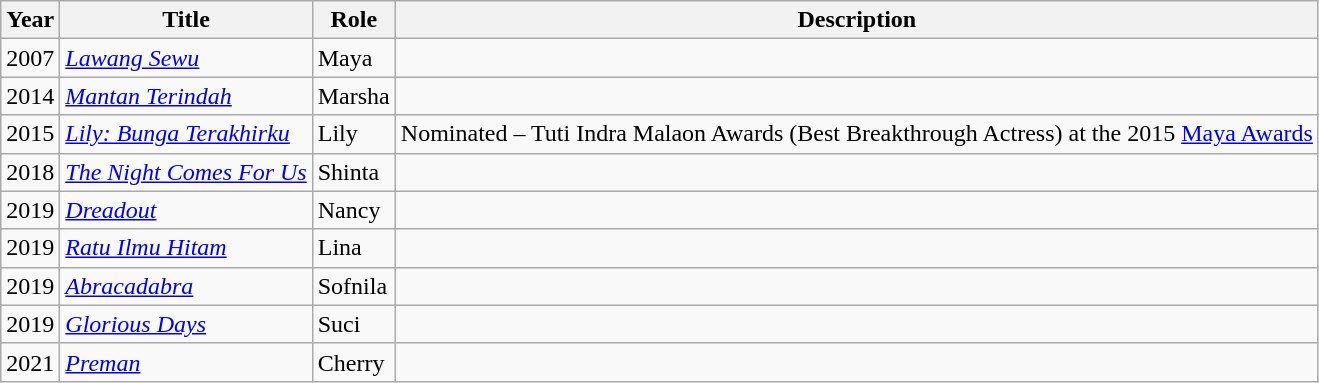<table class="wikitable sortable">
<tr>
<th>Year</th>
<th>Title</th>
<th>Role</th>
<th>Description</th>
</tr>
<tr>
<td>2007</td>
<td><em><a href='#'>Lawang Sewu</a></em></td>
<td>Maya</td>
<td></td>
</tr>
<tr>
<td>2014</td>
<td><em><a href='#'>Mantan Terindah</a></em></td>
<td>Marsha</td>
<td></td>
</tr>
<tr>
<td>2015</td>
<td><em><a href='#'>Lily: Bunga Terakhirku</a></em></td>
<td>Lily</td>
<td>Nominated – Tuti Indra Malaon Awards (Best Breakthrough Actress) at the 2015 <a href='#'>Maya Awards</a></td>
</tr>
<tr>
<td>2018</td>
<td><em><a href='#'>The Night Comes For Us</a></em></td>
<td>Shinta</td>
<td></td>
</tr>
<tr>
<td>2019</td>
<td><em><a href='#'>Dreadout</a></em></td>
<td>Nancy</td>
<td></td>
</tr>
<tr>
<td>2019</td>
<td><em><a href='#'>Ratu Ilmu Hitam</a></em></td>
<td>Lina</td>
<td></td>
</tr>
<tr>
<td>2019</td>
<td><em><a href='#'>Abracadabra</a></em></td>
<td>Sofnila</td>
<td></td>
</tr>
<tr>
<td>2019</td>
<td><em><a href='#'>Glorious Days</a></em></td>
<td>Suci</td>
<td></td>
</tr>
<tr>
<td>2021</td>
<td><em><a href='#'>Preman</a></em></td>
<td>Cherry</td>
<td></td>
</tr>
</table>
